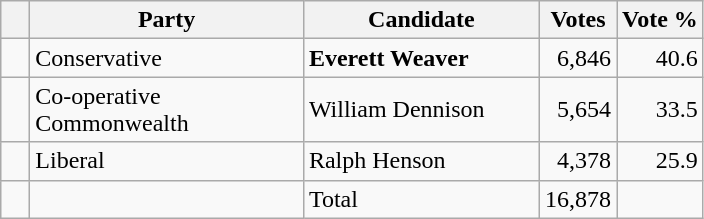<table class="wikitable">
<tr>
<th></th>
<th scope="col" width="175">Party</th>
<th scope="col" width="150">Candidate</th>
<th>Votes</th>
<th>Vote %</th>
</tr>
<tr>
<td>   </td>
<td>Conservative</td>
<td><strong>Everett Weaver</strong></td>
<td align=right>6,846</td>
<td align=right>40.6</td>
</tr>
<tr |>
<td>   </td>
<td>Co-operative Commonwealth</td>
<td>William Dennison</td>
<td align=right>5,654</td>
<td align=right>33.5</td>
</tr>
<tr |>
<td>   </td>
<td>Liberal</td>
<td>Ralph Henson</td>
<td align=right>4,378</td>
<td align=right>25.9</td>
</tr>
<tr |>
<td></td>
<td></td>
<td>Total</td>
<td align=right>16,878</td>
<td></td>
</tr>
</table>
